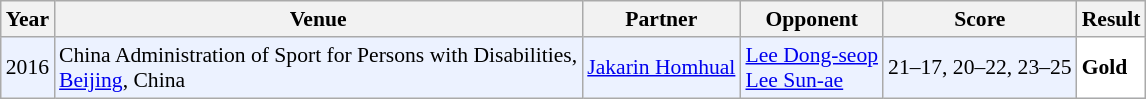<table class="sortable wikitable" style="font-size: 90%;">
<tr>
<th>Year</th>
<th>Venue</th>
<th>Partner</th>
<th>Opponent</th>
<th>Score</th>
<th>Result</th>
</tr>
<tr style="background:#ECF2FF">
<td align="center">2016</td>
<td align="left">China Administration of Sport for Persons with Disabilities,<br><a href='#'>Beijing</a>, China</td>
<td align="left"> <a href='#'>Jakarin Homhual</a></td>
<td align="left"> <a href='#'>Lee Dong-seop</a> <br>  <a href='#'>Lee Sun-ae</a></td>
<td align="left">21–17, 20–22, 23–25</td>
<td style="text-align:left; background:white"> <strong>Gold</strong></td>
</tr>
</table>
